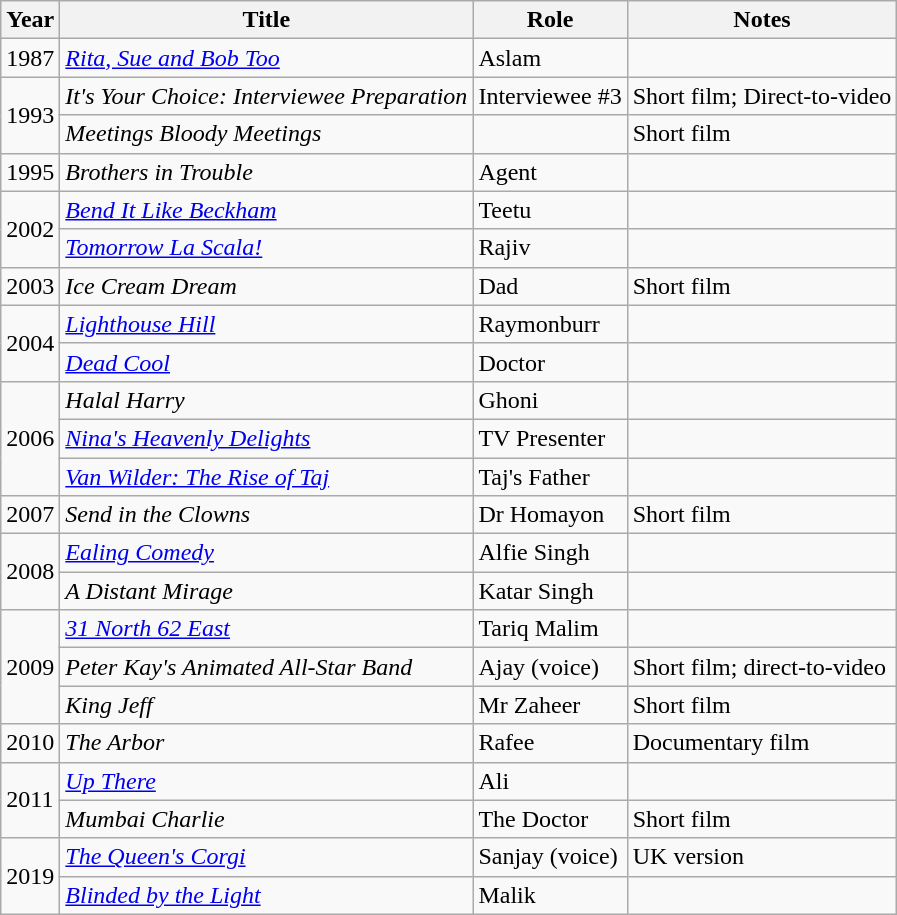<table class="wikitable">
<tr>
<th>Year</th>
<th>Title</th>
<th>Role</th>
<th>Notes</th>
</tr>
<tr>
<td>1987</td>
<td><em><a href='#'>Rita, Sue and Bob Too</a></em></td>
<td>Aslam</td>
<td></td>
</tr>
<tr>
<td rowspan="2">1993</td>
<td><em>It's Your Choice: Interviewee Preparation</em></td>
<td>Interviewee #3</td>
<td>Short film; Direct-to-video</td>
</tr>
<tr>
<td><em>Meetings Bloody Meetings</em></td>
<td></td>
<td>Short film</td>
</tr>
<tr>
<td>1995</td>
<td><em>Brothers in Trouble</em></td>
<td>Agent</td>
<td></td>
</tr>
<tr>
<td rowspan="2">2002</td>
<td><em><a href='#'>Bend It Like Beckham</a></em></td>
<td>Teetu</td>
<td></td>
</tr>
<tr>
<td><em><a href='#'>Tomorrow La Scala!</a></em></td>
<td>Rajiv</td>
<td></td>
</tr>
<tr>
<td>2003</td>
<td><em>Ice Cream Dream</em></td>
<td>Dad</td>
<td>Short film</td>
</tr>
<tr>
<td rowspan="2">2004</td>
<td><em><a href='#'>Lighthouse Hill</a></em></td>
<td>Raymonburr</td>
<td></td>
</tr>
<tr>
<td><em><a href='#'>Dead Cool</a></em></td>
<td>Doctor</td>
<td></td>
</tr>
<tr>
<td rowspan="3">2006</td>
<td><em>Halal Harry</em></td>
<td>Ghoni</td>
<td></td>
</tr>
<tr>
<td><em><a href='#'>Nina's Heavenly Delights</a></em></td>
<td>TV Presenter</td>
<td></td>
</tr>
<tr>
<td><em><a href='#'>Van Wilder: The Rise of Taj</a></em></td>
<td>Taj's Father</td>
<td></td>
</tr>
<tr>
<td>2007</td>
<td><em>Send in the Clowns</em></td>
<td>Dr Homayon</td>
<td>Short film</td>
</tr>
<tr>
<td rowspan="2">2008</td>
<td><em><a href='#'>Ealing Comedy</a></em></td>
<td>Alfie Singh</td>
<td></td>
</tr>
<tr>
<td><em>A Distant Mirage</em></td>
<td>Katar Singh</td>
<td></td>
</tr>
<tr>
<td rowspan="3">2009</td>
<td><em><a href='#'>31 North 62 East</a></em></td>
<td>Tariq Malim</td>
<td></td>
</tr>
<tr>
<td><em>Peter Kay's Animated All-Star Band</em></td>
<td>Ajay (voice)</td>
<td>Short film; direct-to-video</td>
</tr>
<tr>
<td><em>King Jeff</em></td>
<td>Mr Zaheer</td>
<td>Short film</td>
</tr>
<tr>
<td>2010</td>
<td><em>The Arbor</em></td>
<td>Rafee</td>
<td>Documentary film</td>
</tr>
<tr>
<td rowspan="2">2011</td>
<td><em><a href='#'>Up There</a></em></td>
<td>Ali</td>
<td></td>
</tr>
<tr>
<td><em>Mumbai Charlie</em></td>
<td>The Doctor</td>
<td>Short film</td>
</tr>
<tr>
<td rowspan="2">2019</td>
<td><em><a href='#'>The Queen's Corgi</a></em></td>
<td>Sanjay (voice)</td>
<td>UK version</td>
</tr>
<tr>
<td><em><a href='#'>Blinded by the Light</a></em></td>
<td>Malik</td>
<td></td>
</tr>
</table>
